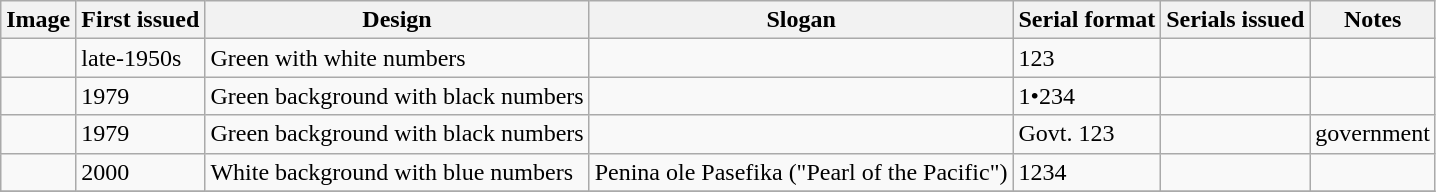<table class="wikitable">
<tr>
<th>Image</th>
<th>First issued</th>
<th>Design</th>
<th>Slogan</th>
<th>Serial format</th>
<th>Serials issued</th>
<th>Notes</th>
</tr>
<tr>
<td></td>
<td>late-1950s</td>
<td>Green with white numbers</td>
<td></td>
<td>123</td>
<td></td>
<td></td>
</tr>
<tr>
<td></td>
<td>1979</td>
<td>Green background with black numbers</td>
<td></td>
<td>1•234</td>
<td></td>
<td></td>
</tr>
<tr>
<td></td>
<td>1979</td>
<td>Green background with black numbers</td>
<td></td>
<td>Govt. 123</td>
<td></td>
<td>government</td>
</tr>
<tr>
<td></td>
<td>2000</td>
<td>White background with blue numbers</td>
<td>Penina ole Pasefika ("Pearl of the Pacific")</td>
<td>1234</td>
<td></td>
<td></td>
</tr>
<tr>
</tr>
</table>
